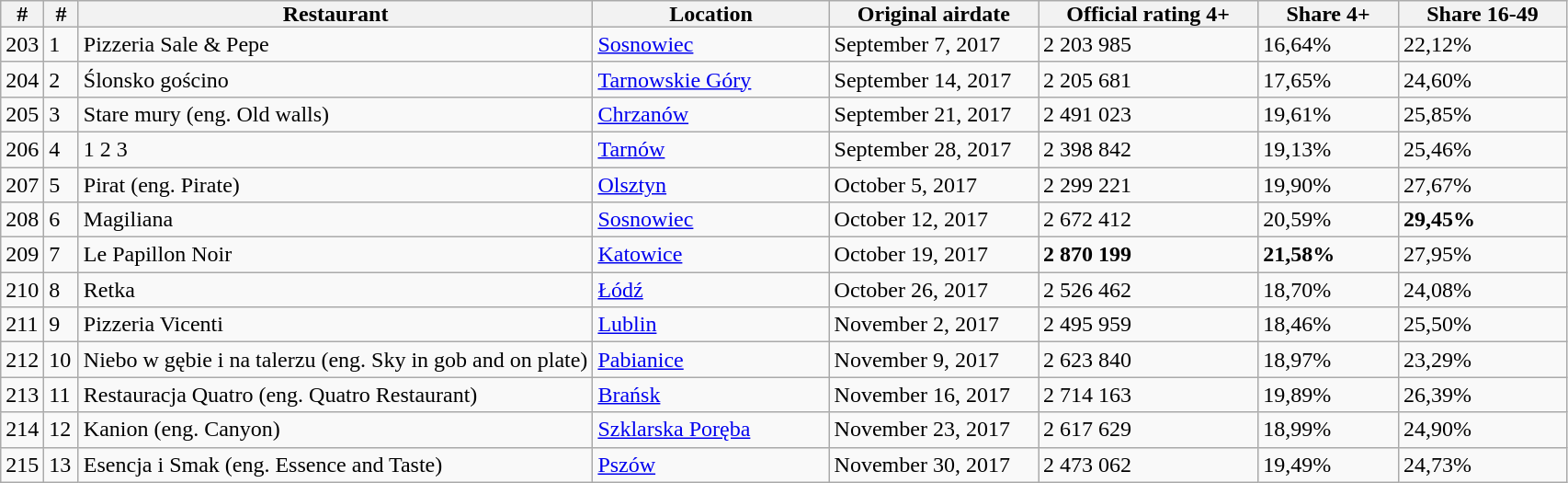<table class=wikitable>
<tr>
<th style="padding: 0px 8px">#</th>
<th style="padding: 0px 8px">#</th>
<th style="padding: 0px 35px">Restaurant</th>
<th style="padding: 0px 55px">Location</th>
<th style="padding: 0px 20px">Original airdate</th>
<th style="padding: 0px 20px">Official rating 4+</th>
<th style="padding: 0px 20px">Share 4+</th>
<th style="padding: 0px 20px">Share 16-49</th>
</tr>
<tr>
<td>203</td>
<td>1</td>
<td>Pizzeria Sale & Pepe </td>
<td><a href='#'>Sosnowiec</a></td>
<td>September 7, 2017</td>
<td>2 203 985</td>
<td>16,64%</td>
<td>22,12%</td>
</tr>
<tr>
<td>204</td>
<td>2</td>
<td>Ślonsko gościno </td>
<td><a href='#'>Tarnowskie Góry</a></td>
<td>September 14, 2017</td>
<td>2 205 681</td>
<td>17,65%</td>
<td>24,60%</td>
</tr>
<tr>
<td>205</td>
<td>3</td>
<td>Stare mury (eng. Old walls) </td>
<td><a href='#'>Chrzanów</a></td>
<td>September 21, 2017</td>
<td>2 491 023</td>
<td>19,61%</td>
<td>25,85%</td>
</tr>
<tr>
<td>206</td>
<td>4</td>
<td>1 2 3 </td>
<td><a href='#'>Tarnów</a></td>
<td>September 28, 2017</td>
<td>2 398 842</td>
<td>19,13%</td>
<td>25,46%</td>
</tr>
<tr>
<td>207</td>
<td>5</td>
<td>Pirat (eng. Pirate) </td>
<td><a href='#'>Olsztyn</a></td>
<td>October 5, 2017</td>
<td>2 299 221</td>
<td>19,90%</td>
<td>27,67%</td>
</tr>
<tr>
<td>208</td>
<td>6</td>
<td>Magiliana </td>
<td><a href='#'>Sosnowiec</a></td>
<td>October 12, 2017</td>
<td>2 672 412</td>
<td>20,59%</td>
<td><strong>29,45%</strong></td>
</tr>
<tr>
<td>209</td>
<td>7</td>
<td>Le Papillon Noir </td>
<td><a href='#'>Katowice</a></td>
<td>October 19, 2017</td>
<td><strong>2 870 199</strong></td>
<td><strong>21,58%</strong></td>
<td>27,95%</td>
</tr>
<tr>
<td>210</td>
<td>8</td>
<td>Retka </td>
<td><a href='#'>Łódź</a></td>
<td>October 26, 2017</td>
<td>2 526 462</td>
<td>18,70%</td>
<td>24,08%</td>
</tr>
<tr>
<td>211</td>
<td>9</td>
<td>Pizzeria Vicenti </td>
<td><a href='#'>Lublin</a></td>
<td>November 2, 2017</td>
<td>2 495 959</td>
<td>18,46%</td>
<td>25,50%</td>
</tr>
<tr>
<td>212</td>
<td>10</td>
<td>Niebo w gębie i na talerzu (eng. Sky in gob and on plate) </td>
<td><a href='#'>Pabianice</a></td>
<td>November 9, 2017</td>
<td>2 623 840</td>
<td>18,97%</td>
<td>23,29%</td>
</tr>
<tr>
<td>213</td>
<td>11</td>
<td>Restauracja Quatro (eng. Quatro Restaurant) </td>
<td><a href='#'>Brańsk</a></td>
<td>November 16, 2017</td>
<td>2 714 163</td>
<td>19,89%</td>
<td>26,39%</td>
</tr>
<tr>
<td>214</td>
<td>12</td>
<td>Kanion (eng. Canyon) </td>
<td><a href='#'>Szklarska Poręba</a></td>
<td>November 23, 2017</td>
<td>2 617 629</td>
<td>18,99%</td>
<td>24,90%</td>
</tr>
<tr>
<td>215</td>
<td>13</td>
<td>Esencja i Smak (eng. Essence and Taste) </td>
<td><a href='#'>Pszów</a></td>
<td>November 30, 2017</td>
<td>2 473 062</td>
<td>19,49%</td>
<td>24,73%</td>
</tr>
</table>
